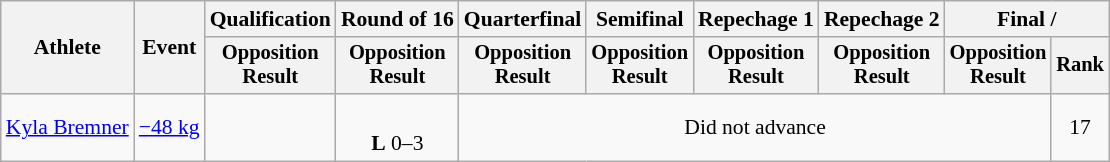<table class="wikitable" style="font-size:90%">
<tr>
<th rowspan="2">Athlete</th>
<th rowspan="2">Event</th>
<th>Qualification</th>
<th>Round of 16</th>
<th>Quarterfinal</th>
<th>Semifinal</th>
<th>Repechage 1</th>
<th>Repechage 2</th>
<th colspan=2>Final / </th>
</tr>
<tr style="font-size: 95%">
<th>Opposition<br>Result</th>
<th>Opposition<br>Result</th>
<th>Opposition<br>Result</th>
<th>Opposition<br>Result</th>
<th>Opposition<br>Result</th>
<th>Opposition<br>Result</th>
<th>Opposition<br>Result</th>
<th>Rank</th>
</tr>
<tr align=center>
<td align=left><a href='#'>Kyla Bremner</a></td>
<td align=left><a href='#'>−48 kg</a></td>
<td></td>
<td><br><strong>L</strong> 0–3 <sup></sup></td>
<td colspan=5>Did not advance</td>
<td>17</td>
</tr>
</table>
